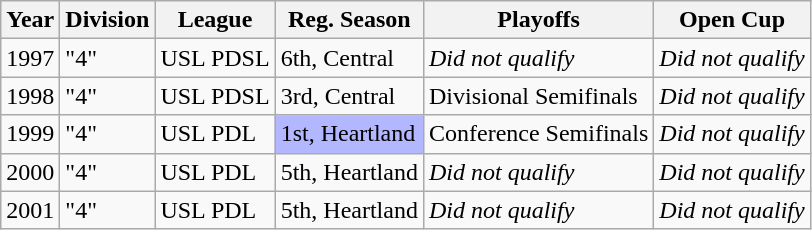<table class="wikitable">
<tr>
<th>Year</th>
<th>Division</th>
<th>League</th>
<th>Reg. Season</th>
<th>Playoffs</th>
<th>Open Cup</th>
</tr>
<tr>
<td>1997</td>
<td>"4"</td>
<td>USL PDSL</td>
<td>6th, Central</td>
<td><em>Did not qualify</em></td>
<td><em>Did not qualify</em></td>
</tr>
<tr>
<td>1998</td>
<td>"4"</td>
<td>USL PDSL</td>
<td>3rd, Central</td>
<td>Divisional Semifinals</td>
<td><em>Did not qualify</em></td>
</tr>
<tr>
<td>1999</td>
<td>"4"</td>
<td>USL PDL</td>
<td bgcolor="B3B7FF">1st, Heartland</td>
<td>Conference Semifinals</td>
<td><em>Did not qualify</em></td>
</tr>
<tr>
<td>2000</td>
<td>"4"</td>
<td>USL PDL</td>
<td>5th, Heartland</td>
<td><em>Did not qualify</em></td>
<td><em>Did not qualify</em></td>
</tr>
<tr>
<td>2001</td>
<td>"4"</td>
<td>USL PDL</td>
<td>5th, Heartland</td>
<td><em>Did not qualify</em></td>
<td><em>Did not qualify</em></td>
</tr>
</table>
